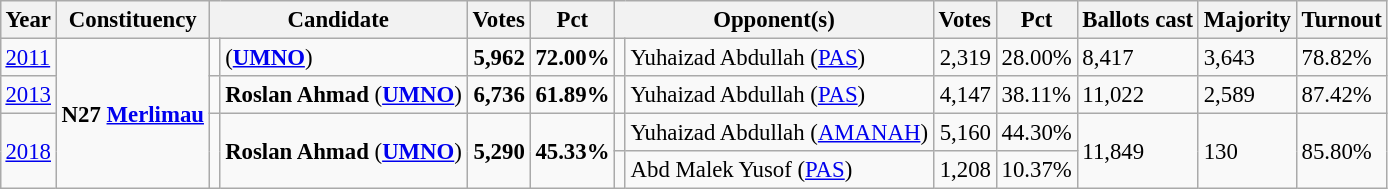<table class="wikitable" style="margin:0.5em ; font-size:95%">
<tr>
<th>Year</th>
<th>Constituency</th>
<th colspan=2>Candidate</th>
<th>Votes</th>
<th>Pct</th>
<th colspan=2>Opponent(s)</th>
<th>Votes</th>
<th>Pct</th>
<th>Ballots cast</th>
<th>Majority</th>
<th>Turnout</th>
</tr>
<tr>
<td><a href='#'>2011</a></td>
<td rowspan=4><strong>N27 <a href='#'>Merlimau</a></strong></td>
<td></td>
<td> (<a href='#'><strong>UMNO</strong></a>)</td>
<td align="right"><strong>5,962</strong></td>
<td><strong>72.00%</strong></td>
<td></td>
<td>Yuhaizad Abdullah (<a href='#'>PAS</a>)</td>
<td align="right">2,319</td>
<td>28.00%</td>
<td>8,417</td>
<td>3,643</td>
<td>78.82%</td>
</tr>
<tr>
<td><a href='#'>2013</a></td>
<td></td>
<td><strong>Roslan Ahmad</strong> (<a href='#'><strong>UMNO</strong></a>)</td>
<td align="right"><strong>6,736</strong></td>
<td><strong>61.89%</strong></td>
<td></td>
<td>Yuhaizad Abdullah (<a href='#'>PAS</a>)</td>
<td align="right">4,147</td>
<td>38.11%</td>
<td>11,022</td>
<td>2,589</td>
<td>87.42%</td>
</tr>
<tr>
<td rowspan=2><a href='#'>2018</a></td>
<td rowspan=2 ></td>
<td rowspan=2><strong>Roslan Ahmad</strong> (<a href='#'><strong>UMNO</strong></a>)</td>
<td rowspan=2 align="right"><strong>5,290</strong></td>
<td rowspan=2><strong>45.33%</strong></td>
<td></td>
<td>Yuhaizad Abdullah (<a href='#'>AMANAH</a>)</td>
<td align="right">5,160</td>
<td>44.30%</td>
<td rowspan=2>11,849</td>
<td rowspan=2>130</td>
<td rowspan=2>85.80%</td>
</tr>
<tr>
<td></td>
<td>Abd Malek Yusof (<a href='#'>PAS</a>)</td>
<td align="right">1,208</td>
<td>10.37%</td>
</tr>
</table>
